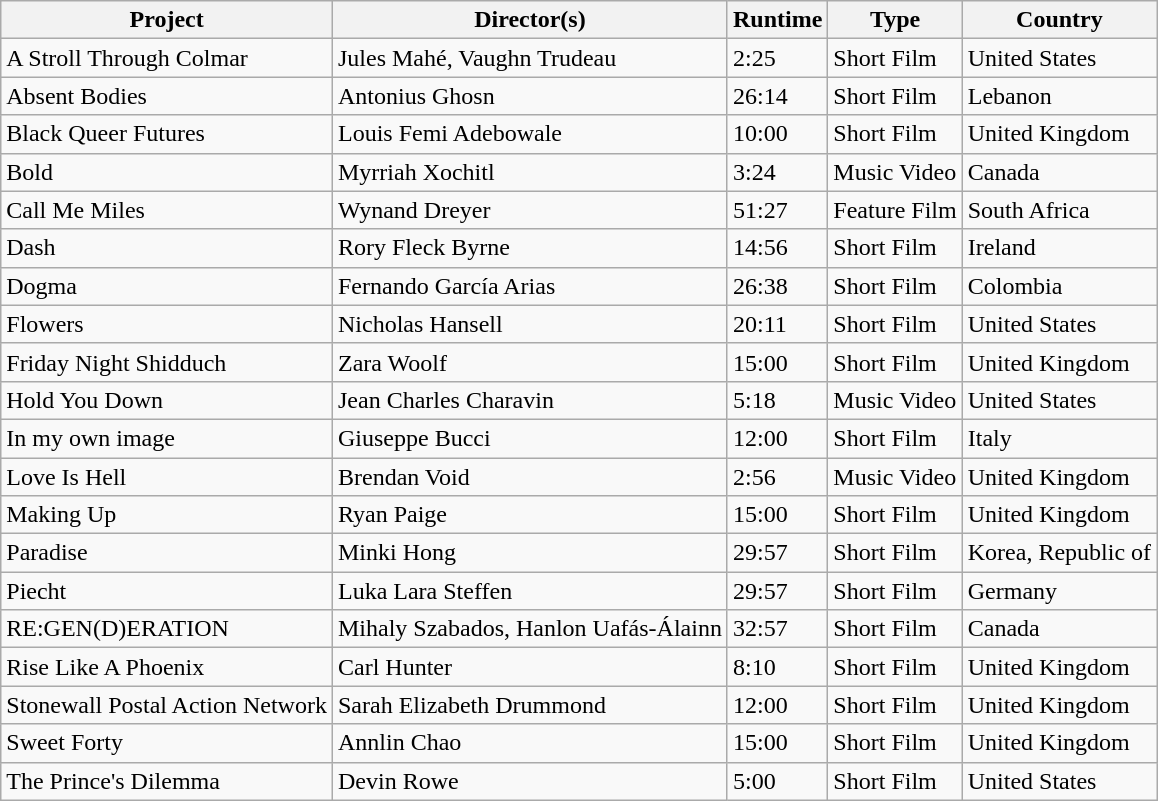<table role="presentation" class="wikitable mw-collapsible mw-collapsed">
<tr>
<th><strong>Project</strong></th>
<th><strong>Director(s)</strong></th>
<th><strong>Runtime</strong></th>
<th><strong>Type</strong></th>
<th><strong>Country</strong></th>
</tr>
<tr>
<td>A Stroll Through Colmar</td>
<td>Jules Mahé, Vaughn Trudeau</td>
<td>2:25</td>
<td>Short Film</td>
<td>United States</td>
</tr>
<tr>
<td>Absent Bodies</td>
<td>Antonius Ghosn</td>
<td>26:14</td>
<td>Short Film</td>
<td>Lebanon</td>
</tr>
<tr>
<td>Black Queer Futures</td>
<td>Louis Femi Adebowale</td>
<td>10:00</td>
<td>Short Film</td>
<td>United Kingdom</td>
</tr>
<tr>
<td>Bold</td>
<td>Myrriah Xochitl</td>
<td>3:24</td>
<td>Music Video</td>
<td>Canada</td>
</tr>
<tr>
<td>Call Me Miles</td>
<td>Wynand Dreyer</td>
<td>51:27</td>
<td>Feature Film</td>
<td>South Africa</td>
</tr>
<tr>
<td>Dash</td>
<td>Rory Fleck Byrne</td>
<td>14:56</td>
<td>Short Film</td>
<td>Ireland</td>
</tr>
<tr>
<td>Dogma</td>
<td>Fernando García Arias</td>
<td>26:38</td>
<td>Short Film</td>
<td>Colombia</td>
</tr>
<tr>
<td>Flowers</td>
<td>Nicholas Hansell</td>
<td>20:11</td>
<td>Short Film</td>
<td>United States</td>
</tr>
<tr>
<td>Friday Night Shidduch</td>
<td>Zara Woolf</td>
<td>15:00</td>
<td>Short Film</td>
<td>United Kingdom</td>
</tr>
<tr>
<td>Hold You Down</td>
<td>Jean Charles Charavin</td>
<td>5:18</td>
<td>Music Video</td>
<td>United States</td>
</tr>
<tr>
<td>In my own image</td>
<td>Giuseppe Bucci</td>
<td>12:00</td>
<td>Short Film</td>
<td>Italy</td>
</tr>
<tr>
<td>Love Is Hell</td>
<td>Brendan Void</td>
<td>2:56</td>
<td>Music Video</td>
<td>United Kingdom</td>
</tr>
<tr>
<td>Making Up</td>
<td>Ryan Paige</td>
<td>15:00</td>
<td>Short Film</td>
<td>United Kingdom</td>
</tr>
<tr>
<td>Paradise</td>
<td>Minki Hong</td>
<td>29:57</td>
<td>Short Film</td>
<td>Korea, Republic of</td>
</tr>
<tr>
<td>Piecht</td>
<td>Luka Lara Steffen</td>
<td>29:57</td>
<td>Short Film</td>
<td>Germany</td>
</tr>
<tr>
<td>RE:GEN(D)ERATION</td>
<td>Mihaly Szabados, Hanlon Uafás-Álainn</td>
<td>32:57</td>
<td>Short Film</td>
<td>Canada</td>
</tr>
<tr>
<td>Rise Like A Phoenix</td>
<td>Carl Hunter</td>
<td>8:10</td>
<td>Short Film</td>
<td>United Kingdom</td>
</tr>
<tr>
<td>Stonewall Postal Action Network</td>
<td>Sarah Elizabeth Drummond</td>
<td>12:00</td>
<td>Short Film</td>
<td>United Kingdom</td>
</tr>
<tr>
<td>Sweet Forty</td>
<td>Annlin Chao</td>
<td>15:00</td>
<td>Short Film</td>
<td>United Kingdom</td>
</tr>
<tr>
<td>The Prince's Dilemma</td>
<td>Devin Rowe</td>
<td>5:00</td>
<td>Short Film</td>
<td>United States</td>
</tr>
</table>
